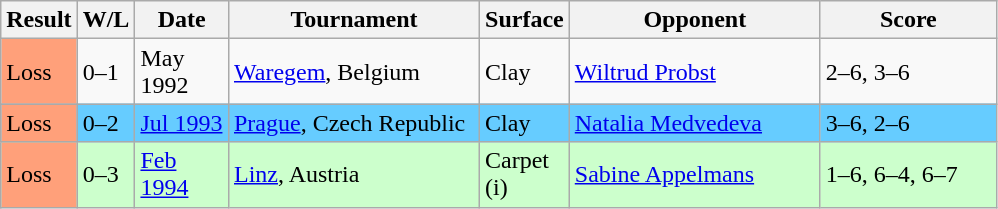<table class="sortable wikitable">
<tr>
<th>Result</th>
<th style="width:25px">W/L</th>
<th style="width:55px">Date</th>
<th style="width:160px">Tournament</th>
<th style="width:50px">Surface</th>
<th style="width:160px">Opponent</th>
<th style="width:110px" class="unsortable">Score</th>
</tr>
<tr>
<td style="background:#ffa07a;">Loss</td>
<td>0–1</td>
<td>May 1992</td>
<td><a href='#'>Waregem</a>, Belgium</td>
<td>Clay</td>
<td> <a href='#'>Wiltrud Probst</a></td>
<td>2–6, 3–6</td>
</tr>
<tr style="background:#6cf;">
<td style="background:#ffa07a;">Loss</td>
<td>0–2</td>
<td><a href='#'>Jul 1993</a></td>
<td><a href='#'>Prague</a>, Czech Republic</td>
<td>Clay</td>
<td> <a href='#'>Natalia Medvedeva</a></td>
<td>3–6, 2–6</td>
</tr>
<tr style="background:#cfc;">
<td style="background:#ffa07a;">Loss</td>
<td>0–3</td>
<td><a href='#'>Feb 1994</a></td>
<td><a href='#'>Linz</a>, Austria</td>
<td>Carpet (i)</td>
<td> <a href='#'>Sabine Appelmans</a></td>
<td>1–6, 6–4, 6–7</td>
</tr>
</table>
